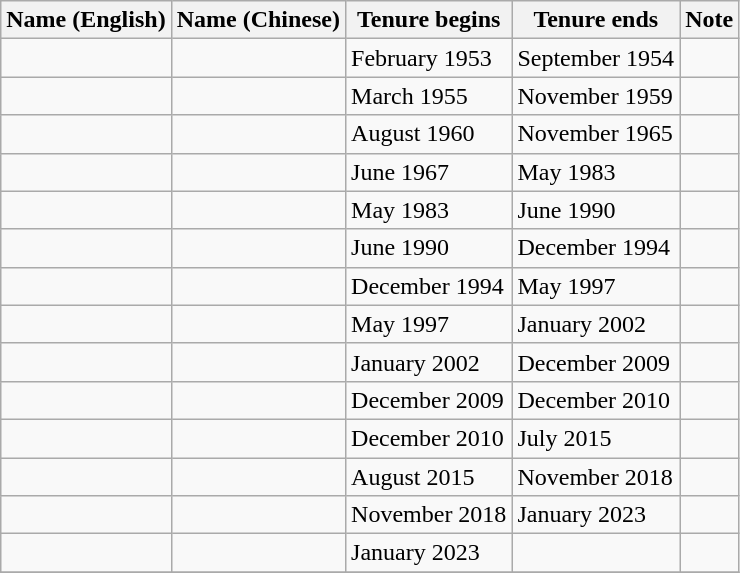<table class="wikitable">
<tr>
<th>Name (English)</th>
<th>Name (Chinese)</th>
<th>Tenure begins</th>
<th>Tenure ends</th>
<th>Note</th>
</tr>
<tr>
<td></td>
<td></td>
<td>February 1953</td>
<td>September 1954</td>
<td></td>
</tr>
<tr>
<td></td>
<td></td>
<td>March 1955</td>
<td>November 1959</td>
<td></td>
</tr>
<tr>
<td></td>
<td></td>
<td>August 1960</td>
<td>November 1965</td>
<td></td>
</tr>
<tr>
<td></td>
<td></td>
<td>June 1967</td>
<td>May 1983</td>
<td></td>
</tr>
<tr>
<td></td>
<td></td>
<td>May 1983</td>
<td>June 1990</td>
<td></td>
</tr>
<tr>
<td></td>
<td></td>
<td>June 1990</td>
<td>December 1994</td>
<td></td>
</tr>
<tr>
<td></td>
<td></td>
<td>December 1994</td>
<td>May 1997</td>
<td></td>
</tr>
<tr>
<td></td>
<td></td>
<td>May 1997</td>
<td>January 2002</td>
<td></td>
</tr>
<tr>
<td></td>
<td></td>
<td>January 2002</td>
<td>December 2009</td>
<td></td>
</tr>
<tr>
<td></td>
<td></td>
<td>December 2009</td>
<td>December 2010</td>
<td></td>
</tr>
<tr>
<td></td>
<td></td>
<td>December 2010</td>
<td>July 2015</td>
<td></td>
</tr>
<tr>
<td></td>
<td></td>
<td>August 2015</td>
<td>November 2018</td>
<td></td>
</tr>
<tr>
<td></td>
<td></td>
<td>November 2018</td>
<td>January 2023</td>
<td></td>
</tr>
<tr>
<td></td>
<td></td>
<td>January 2023</td>
<td></td>
<td></td>
</tr>
<tr>
</tr>
</table>
